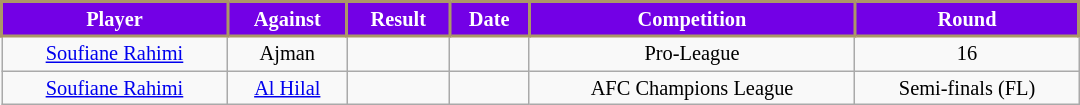<table class="wikitable" style="width:57%; text-align:center; font-size:85%;">
<tr>
<th style="color:#FFFFFF; background: #7300E6; border:2px solid #AB9767;">Player</th>
<th style="color:#FFFFFF; background: #7300E6; border:2px solid #AB9767;">Against</th>
<th style="color:#FFFFFF; background: #7300E6; border:2px solid #AB9767;">Result</th>
<th style="color:#FFFFFF; background: #7300E6; border:2px solid #AB9767;">Date</th>
<th style="color:#FFFFFF; background: #7300E6; border:2px solid #AB9767;">Competition</th>
<th style="color:#FFFFFF; background: #7300E6; border:2px solid #AB9767;">Round</th>
</tr>
<tr>
<td> <a href='#'>Soufiane Rahimi</a></td>
<td>Ajman</td>
<td></td>
<td></td>
<td align=center>Pro-League</td>
<td align=center>16</td>
</tr>
<tr>
<td> <a href='#'>Soufiane Rahimi</a></td>
<td><a href='#'>Al Hilal</a></td>
<td></td>
<td></td>
<td align=center>AFC Champions League</td>
<td align=center>Semi-finals (FL)</td>
</tr>
</table>
